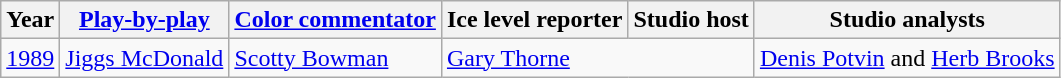<table class="wikitable">
<tr>
<th>Year</th>
<th><a href='#'>Play-by-play</a></th>
<th><a href='#'>Color commentator</a></th>
<th>Ice level reporter</th>
<th>Studio host</th>
<th>Studio analysts</th>
</tr>
<tr>
<td><a href='#'>1989</a></td>
<td><a href='#'>Jiggs McDonald</a></td>
<td><a href='#'>Scotty Bowman</a></td>
<td colspan=2><a href='#'>Gary Thorne</a></td>
<td><a href='#'>Denis Potvin</a> and <a href='#'>Herb Brooks</a></td>
</tr>
</table>
